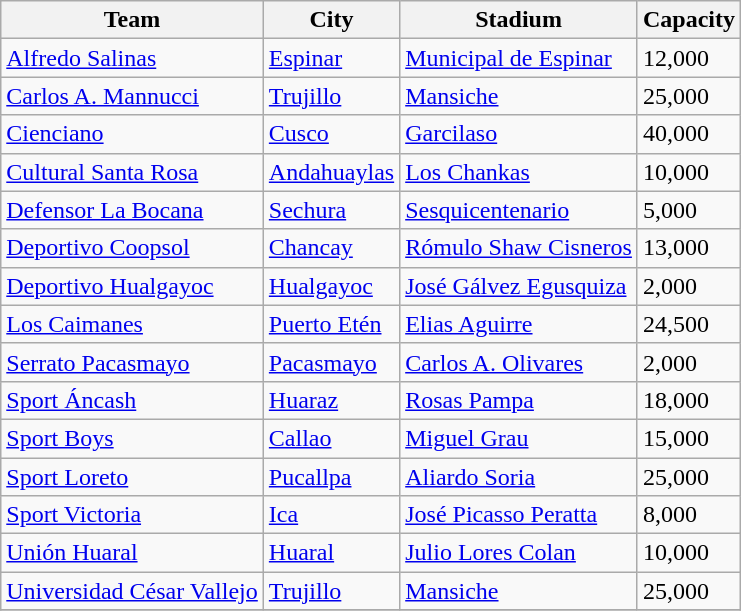<table class="wikitable sortable">
<tr>
<th>Team</th>
<th>City</th>
<th>Stadium</th>
<th>Capacity</th>
</tr>
<tr>
<td><a href='#'>Alfredo Salinas</a></td>
<td><a href='#'>Espinar</a></td>
<td><a href='#'>Municipal de Espinar</a></td>
<td>12,000</td>
</tr>
<tr>
<td><a href='#'>Carlos A. Mannucci</a></td>
<td><a href='#'>Trujillo</a></td>
<td><a href='#'>Mansiche</a></td>
<td>25,000</td>
</tr>
<tr>
<td><a href='#'>Cienciano</a></td>
<td><a href='#'>Cusco</a></td>
<td><a href='#'>Garcilaso</a></td>
<td>40,000</td>
</tr>
<tr>
<td><a href='#'>Cultural Santa Rosa</a></td>
<td><a href='#'>Andahuaylas</a></td>
<td><a href='#'>Los Chankas</a></td>
<td>10,000</td>
</tr>
<tr>
<td><a href='#'>Defensor La Bocana</a></td>
<td><a href='#'>Sechura</a></td>
<td><a href='#'>Sesquicentenario</a></td>
<td>5,000</td>
</tr>
<tr>
<td><a href='#'>Deportivo Coopsol</a></td>
<td><a href='#'>Chancay</a></td>
<td><a href='#'>Rómulo Shaw Cisneros</a></td>
<td>13,000</td>
</tr>
<tr>
<td><a href='#'>Deportivo Hualgayoc</a></td>
<td><a href='#'>Hualgayoc</a></td>
<td><a href='#'>José Gálvez Egusquiza</a></td>
<td>2,000</td>
</tr>
<tr>
<td><a href='#'>Los Caimanes</a></td>
<td><a href='#'>Puerto Etén</a></td>
<td><a href='#'>Elias Aguirre</a></td>
<td>24,500</td>
</tr>
<tr>
<td><a href='#'>Serrato Pacasmayo</a></td>
<td><a href='#'>Pacasmayo</a></td>
<td><a href='#'>Carlos A. Olivares</a></td>
<td>2,000</td>
</tr>
<tr>
<td><a href='#'>Sport Áncash</a></td>
<td><a href='#'>Huaraz</a></td>
<td><a href='#'>Rosas Pampa</a></td>
<td>18,000</td>
</tr>
<tr>
<td><a href='#'>Sport Boys</a></td>
<td><a href='#'>Callao</a></td>
<td><a href='#'>Miguel Grau</a></td>
<td>15,000</td>
</tr>
<tr>
<td><a href='#'>Sport Loreto</a></td>
<td><a href='#'>Pucallpa</a></td>
<td><a href='#'>Aliardo Soria</a></td>
<td>25,000</td>
</tr>
<tr>
<td><a href='#'>Sport Victoria</a></td>
<td><a href='#'>Ica</a></td>
<td><a href='#'>José Picasso Peratta</a></td>
<td>8,000</td>
</tr>
<tr>
<td><a href='#'>Unión Huaral</a></td>
<td><a href='#'>Huaral</a></td>
<td><a href='#'>Julio Lores Colan</a></td>
<td>10,000</td>
</tr>
<tr>
<td><a href='#'>Universidad César Vallejo</a></td>
<td><a href='#'>Trujillo</a></td>
<td><a href='#'>Mansiche</a></td>
<td>25,000</td>
</tr>
<tr>
</tr>
</table>
